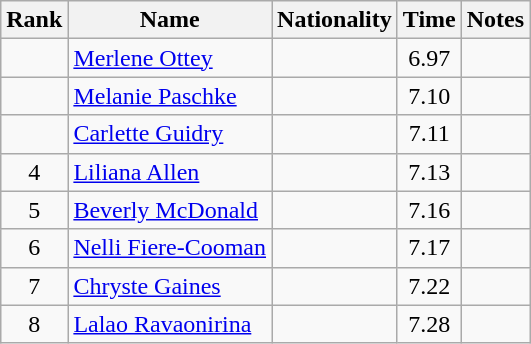<table class="wikitable sortable" style="text-align:center">
<tr>
<th>Rank</th>
<th>Name</th>
<th>Nationality</th>
<th>Time</th>
<th>Notes</th>
</tr>
<tr>
<td></td>
<td align="left"><a href='#'>Merlene Ottey</a></td>
<td align=left></td>
<td>6.97</td>
<td></td>
</tr>
<tr>
<td></td>
<td align="left"><a href='#'>Melanie Paschke</a></td>
<td align=left></td>
<td>7.10</td>
<td></td>
</tr>
<tr>
<td></td>
<td align="left"><a href='#'>Carlette Guidry</a></td>
<td align=left></td>
<td>7.11</td>
<td></td>
</tr>
<tr>
<td>4</td>
<td align="left"><a href='#'>Liliana Allen</a></td>
<td align=left></td>
<td>7.13</td>
<td></td>
</tr>
<tr>
<td>5</td>
<td align="left"><a href='#'>Beverly McDonald</a></td>
<td align=left></td>
<td>7.16</td>
<td></td>
</tr>
<tr>
<td>6</td>
<td align="left"><a href='#'>Nelli Fiere-Cooman</a></td>
<td align=left></td>
<td>7.17</td>
<td></td>
</tr>
<tr>
<td>7</td>
<td align="left"><a href='#'>Chryste Gaines</a></td>
<td align=left></td>
<td>7.22</td>
<td></td>
</tr>
<tr>
<td>8</td>
<td align="left"><a href='#'>Lalao Ravaonirina</a></td>
<td align=left></td>
<td>7.28</td>
<td></td>
</tr>
</table>
